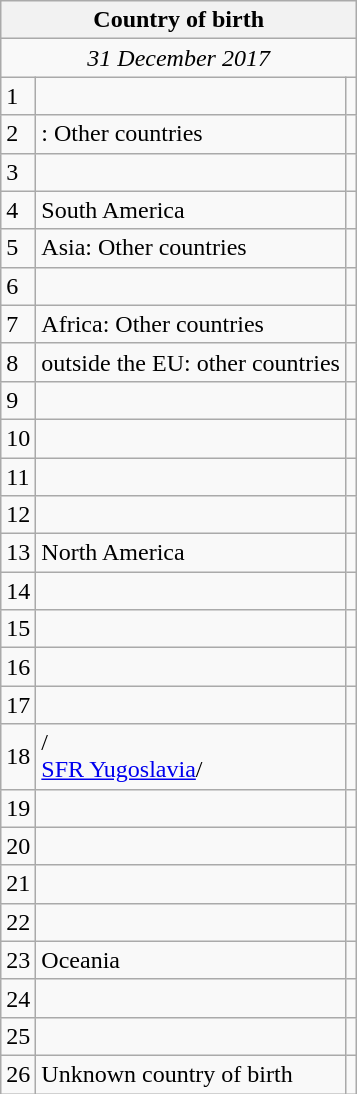<table class="wikitable collapsible collapsed">
<tr>
<th colspan=3>Country of birth</th>
</tr>
<tr>
<td colspan=3 style="text-align:center;"><em>31 December 2017</em></td>
</tr>
<tr>
<td>1</td>
<td></td>
<td align=right></td>
</tr>
<tr>
<td>2</td>
<td>: Other countries</td>
<td align=right></td>
</tr>
<tr>
<td>3</td>
<td></td>
<td align=right></td>
</tr>
<tr>
<td>4</td>
<td>South America</td>
<td align=right></td>
</tr>
<tr>
<td>5</td>
<td>Asia: Other countries</td>
<td align=right></td>
</tr>
<tr>
<td>6</td>
<td></td>
<td align=right></td>
</tr>
<tr>
<td>7</td>
<td>Africa: Other countries</td>
<td align=right></td>
</tr>
<tr>
<td>8</td>
<td> outside the EU: other countries</td>
<td align=right></td>
</tr>
<tr>
<td>9</td>
<td></td>
<td align=right></td>
</tr>
<tr>
<td>10</td>
<td></td>
<td align=right></td>
</tr>
<tr>
<td>11</td>
<td></td>
<td align=right></td>
</tr>
<tr>
<td>12</td>
<td></td>
<td align=right></td>
</tr>
<tr>
<td>13</td>
<td>North America</td>
<td align=right></td>
</tr>
<tr>
<td>14</td>
<td></td>
<td align=right></td>
</tr>
<tr>
<td>15</td>
<td></td>
<td align=right></td>
</tr>
<tr>
<td>16</td>
<td></td>
<td align=right></td>
</tr>
<tr>
<td>17</td>
<td></td>
<td align=right></td>
</tr>
<tr>
<td>18</td>
<td>/<br><a href='#'>SFR Yugoslavia</a>/</td>
<td align=right></td>
</tr>
<tr>
<td>19</td>
<td></td>
<td align=right></td>
</tr>
<tr>
<td>20</td>
<td></td>
<td align=right></td>
</tr>
<tr>
<td>21</td>
<td></td>
<td align=right></td>
</tr>
<tr>
<td>22</td>
<td></td>
<td align=right></td>
</tr>
<tr>
<td>23</td>
<td>Oceania</td>
<td align=right></td>
</tr>
<tr>
<td>24</td>
<td></td>
<td align=right></td>
</tr>
<tr>
<td>25</td>
<td></td>
<td align=right></td>
</tr>
<tr>
<td>26</td>
<td>Unknown country of birth</td>
<td align=right></td>
</tr>
</table>
